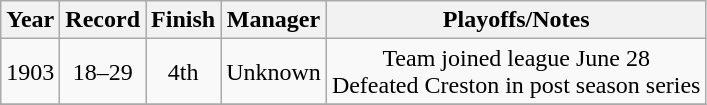<table class="wikitable" style="text-align:center">
<tr>
<th>Year</th>
<th>Record</th>
<th>Finish</th>
<th>Manager</th>
<th>Playoffs/Notes</th>
</tr>
<tr>
<td>1903</td>
<td>18–29</td>
<td>4th</td>
<td>Unknown</td>
<td>Team joined league June 28<br> Defeated Creston in post season series</td>
</tr>
<tr>
</tr>
</table>
